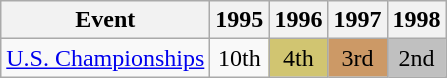<table class="wikitable" style="text-align:center">
<tr>
<th>Event</th>
<th>1995</th>
<th>1996</th>
<th>1997</th>
<th>1998</th>
</tr>
<tr>
<td align=left><a href='#'>U.S. Championships</a></td>
<td>10th</td>
<td bgcolor=d1c571>4th</td>
<td bgcolor=cc9966>3rd</td>
<td bgcolor=silver>2nd</td>
</tr>
</table>
